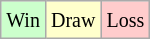<table class="wikitable">
<tr>
<td style="background-color: #CCFFCC;"><small>Win</small></td>
<td style="background-color: #FFFFCC;"><small>Draw</small></td>
<td style="background-color: #FFCCCC;"><small>Loss</small></td>
</tr>
</table>
